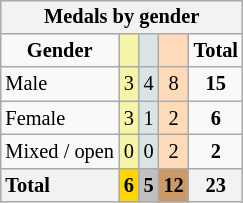<table class="wikitable" style="font-size:85%;float:right;text-align:center">
<tr style="background:#efefef;">
<th colspan=7>Medals by gender</th>
</tr>
<tr>
<td><strong>Gender</strong></td>
<td bgcolor=#f7f6a8></td>
<td bgcolor=#dce5e5></td>
<td bgcolor=#ffdab9></td>
<td><strong>Total</strong></td>
</tr>
<tr>
<td style="text-align:left;">Male</td>
<td style="background:#F7F6A8;">3</td>
<td style="background:#DCE5E5;">4</td>
<td style="background:#FFDAB9;">8</td>
<td><strong>15</strong></td>
</tr>
<tr>
<td style="text-align:left;">Female</td>
<td style="background:#F7F6A8;">3</td>
<td style="background:#DCE5E5;">1</td>
<td style="background:#FFDAB9;">2</td>
<td><strong>6</strong></td>
</tr>
<tr>
<td style="text-align:left;">Mixed / open</td>
<td style="background:#F7F6A8;">0</td>
<td style="background:#DCE5E5;">0</td>
<td style="background:#FFDAB9;">2</td>
<td><strong>2</strong></td>
</tr>
<tr>
<th style="text-align:left;">Total</th>
<th style="background:gold;">6</th>
<th style="background:silver;">5</th>
<th style="background:#c96;">12</th>
<th>23</th>
</tr>
</table>
